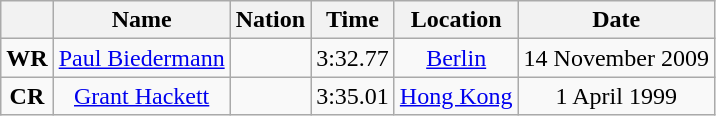<table class=wikitable style=text-align:center>
<tr>
<th></th>
<th>Name</th>
<th>Nation</th>
<th>Time</th>
<th>Location</th>
<th>Date</th>
</tr>
<tr>
<td><strong>WR</strong></td>
<td><a href='#'>Paul Biedermann</a></td>
<td></td>
<td align=left>3:32.77</td>
<td><a href='#'>Berlin</a></td>
<td>14 November 2009</td>
</tr>
<tr>
<td><strong>CR</strong></td>
<td><a href='#'>Grant Hackett</a></td>
<td></td>
<td align=left>3:35.01</td>
<td><a href='#'>Hong Kong</a></td>
<td>1 April 1999</td>
</tr>
</table>
